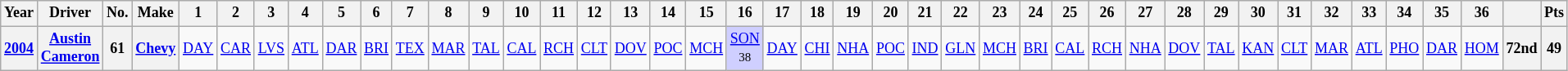<table class="wikitable" style="text-align:center; font-size:75%">
<tr>
<th>Year</th>
<th>Driver</th>
<th>No.</th>
<th>Make</th>
<th>1</th>
<th>2</th>
<th>3</th>
<th>4</th>
<th>5</th>
<th>6</th>
<th>7</th>
<th>8</th>
<th>9</th>
<th>10</th>
<th>11</th>
<th>12</th>
<th>13</th>
<th>14</th>
<th>15</th>
<th>16</th>
<th>17</th>
<th>18</th>
<th>19</th>
<th>20</th>
<th>21</th>
<th>22</th>
<th>23</th>
<th>24</th>
<th>25</th>
<th>26</th>
<th>27</th>
<th>28</th>
<th>29</th>
<th>30</th>
<th>31</th>
<th>32</th>
<th>33</th>
<th>34</th>
<th>35</th>
<th>36</th>
<th></th>
<th>Pts</th>
</tr>
<tr>
<th><a href='#'>2004</a></th>
<th><a href='#'>Austin Cameron</a></th>
<th>61</th>
<th><a href='#'>Chevy</a></th>
<td><a href='#'>DAY</a></td>
<td><a href='#'>CAR</a></td>
<td><a href='#'>LVS</a></td>
<td><a href='#'>ATL</a></td>
<td><a href='#'>DAR</a></td>
<td><a href='#'>BRI</a></td>
<td><a href='#'>TEX</a></td>
<td><a href='#'>MAR</a></td>
<td><a href='#'>TAL</a></td>
<td><a href='#'>CAL</a></td>
<td><a href='#'>RCH</a></td>
<td><a href='#'>CLT</a></td>
<td><a href='#'>DOV</a></td>
<td><a href='#'>POC</a></td>
<td><a href='#'>MCH</a></td>
<td style="background:#CFCFFF;"><a href='#'>SON</a><br><small>38</small></td>
<td><a href='#'>DAY</a></td>
<td><a href='#'>CHI</a></td>
<td><a href='#'>NHA</a></td>
<td><a href='#'>POC</a></td>
<td><a href='#'>IND</a></td>
<td><a href='#'>GLN</a></td>
<td><a href='#'>MCH</a></td>
<td><a href='#'>BRI</a></td>
<td><a href='#'>CAL</a></td>
<td><a href='#'>RCH</a></td>
<td><a href='#'>NHA</a></td>
<td><a href='#'>DOV</a></td>
<td><a href='#'>TAL</a></td>
<td><a href='#'>KAN</a></td>
<td><a href='#'>CLT</a></td>
<td><a href='#'>MAR</a></td>
<td><a href='#'>ATL</a></td>
<td><a href='#'>PHO</a></td>
<td><a href='#'>DAR</a></td>
<td><a href='#'>HOM</a></td>
<th>72nd</th>
<th>49</th>
</tr>
</table>
